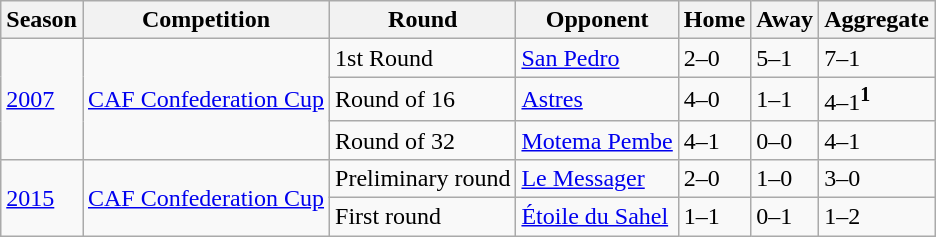<table class="wikitable">
<tr>
<th>Season</th>
<th>Competition</th>
<th>Round</th>
<th>Opponent</th>
<th>Home</th>
<th>Away</th>
<th>Aggregate</th>
</tr>
<tr>
<td rowspan="3"><a href='#'>2007</a></td>
<td rowspan="3"><a href='#'>CAF Confederation Cup</a></td>
<td>1st Round</td>
<td> <a href='#'>San Pedro</a></td>
<td>2–0</td>
<td>5–1</td>
<td>7–1</td>
</tr>
<tr>
<td>Round of 16</td>
<td> <a href='#'>Astres</a></td>
<td>4–0</td>
<td>1–1</td>
<td>4–1<sup><strong>1</strong></sup></td>
</tr>
<tr>
<td>Round of 32</td>
<td> <a href='#'>Motema Pembe</a></td>
<td>4–1</td>
<td>0–0</td>
<td>4–1</td>
</tr>
<tr>
<td rowspan="2"><a href='#'>2015</a></td>
<td rowspan="2"><a href='#'>CAF Confederation Cup</a></td>
<td>Preliminary round</td>
<td> <a href='#'>Le Messager</a></td>
<td>2–0</td>
<td>1–0</td>
<td>3–0</td>
</tr>
<tr>
<td>First round</td>
<td> <a href='#'>Étoile du Sahel</a></td>
<td>1–1</td>
<td>0–1</td>
<td>1–2</td>
</tr>
</table>
